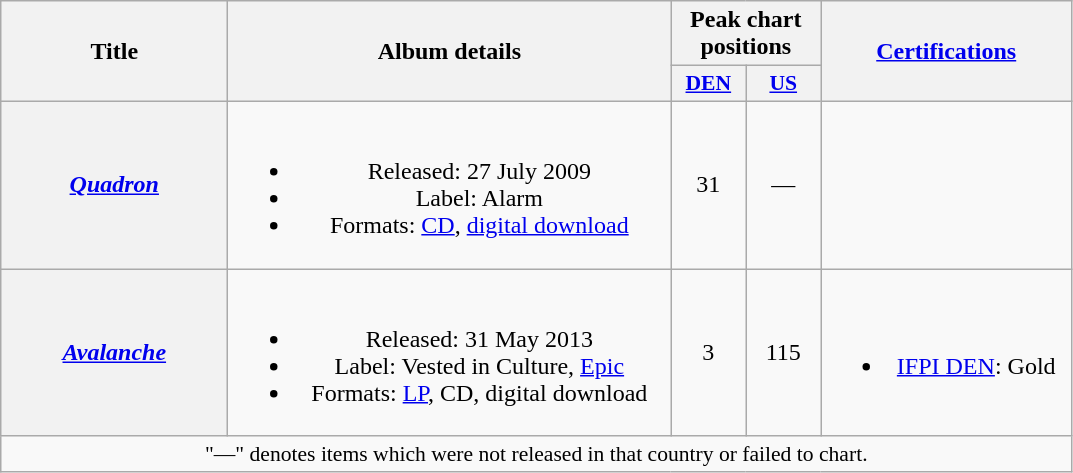<table class="wikitable plainrowheaders" style="text-align:center;" border="1">
<tr>
<th rowspan="2" scope="col" style="width:9em;">Title</th>
<th rowspan="2" scope="col" style="width:18em;">Album details</th>
<th colspan="2" scope="col">Peak chart positions</th>
<th rowspan="2" scope="col" style="width:10em;"><a href='#'>Certifications</a></th>
</tr>
<tr>
<th scope="col" style="width:3em;font-size:90%;"><a href='#'>DEN</a></th>
<th scope="col" style="width:3em;font-size:90%;"><a href='#'>US</a></th>
</tr>
<tr>
<th scope="row"><em><a href='#'>Quadron</a></em></th>
<td><br><ul><li>Released: 27 July 2009</li><li>Label: Alarm</li><li>Formats: <a href='#'>CD</a>, <a href='#'>digital download</a></li></ul></td>
<td>31</td>
<td>—</td>
<td></td>
</tr>
<tr>
<th scope="row"><em><a href='#'>Avalanche</a></em></th>
<td><br><ul><li>Released: 31 May 2013</li><li>Label: Vested in Culture, <a href='#'>Epic</a></li><li>Formats: <a href='#'>LP</a>, CD, digital download</li></ul></td>
<td>3</td>
<td>115</td>
<td><br><ul><li><a href='#'>IFPI DEN</a>: Gold</li></ul></td>
</tr>
<tr>
<td colspan="5" style="font-size:90%;">"—" denotes items which were not released in that country or failed to chart.</td>
</tr>
</table>
